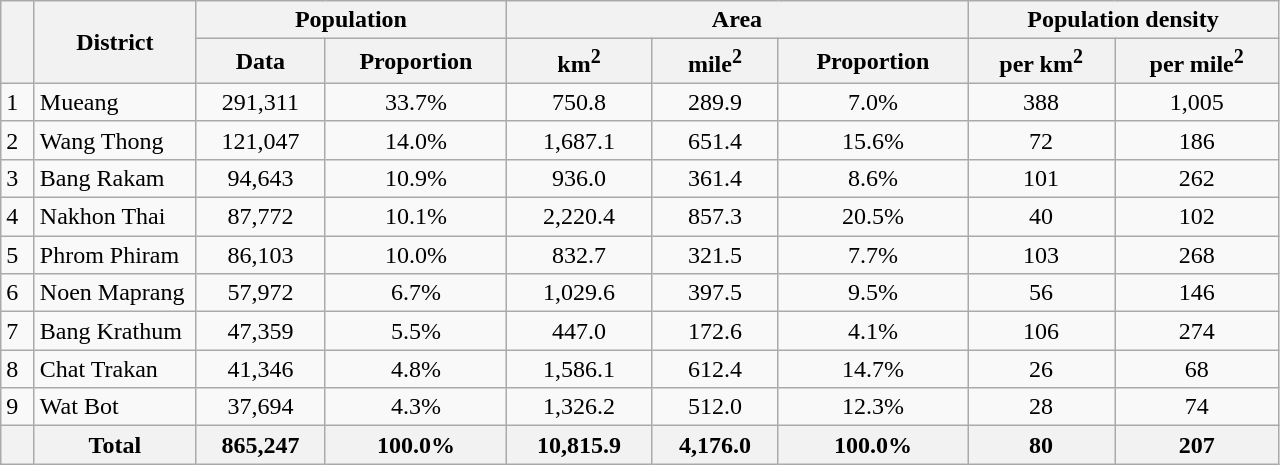<table class="wikitable sortable">
<tr>
<th rowspan=2 style="width:15px;" class=unsortable></th>
<th rowspan=2 style="width:100px;">District</th>
<th colspan=2 style="width:200px;">Population</th>
<th colspan=3 style="width:300px;">Area</th>
<th colspan=2 style="width:200px;">Population density</th>
</tr>
<tr>
<th>Data</th>
<th>Proportion</th>
<th>km<sup>2</sup></th>
<th>mile<sup>2</sup></th>
<th>Proportion</th>
<th>per km<sup>2</sup></th>
<th>per mile<sup>2</sup></th>
</tr>
<tr>
<td>1</td>
<td>Mueang</td>
<td style="text-align:center;">291,311</td>
<td style="text-align:center;">33.7%</td>
<td style="text-align:center;">750.8</td>
<td style="text-align:center;">289.9</td>
<td style="text-align:center;">7.0%</td>
<td style="text-align:center;">388</td>
<td style="text-align:center;">1,005</td>
</tr>
<tr>
<td>2</td>
<td>Wang Thong</td>
<td style="text-align:center;">121,047</td>
<td style="text-align:center;">14.0%</td>
<td style="text-align:center;">1,687.1</td>
<td style="text-align:center;">651.4</td>
<td style="text-align:center;">15.6%</td>
<td style="text-align:center;">72</td>
<td style="text-align:center;">186</td>
</tr>
<tr>
<td>3</td>
<td>Bang Rakam</td>
<td style="text-align:center;">94,643</td>
<td style="text-align:center;">10.9%</td>
<td style="text-align:center;">936.0</td>
<td style="text-align:center;">361.4</td>
<td style="text-align:center;">8.6%</td>
<td style="text-align:center;">101</td>
<td style="text-align:center;">262</td>
</tr>
<tr>
<td>4</td>
<td>Nakhon Thai</td>
<td style="text-align:center;">87,772</td>
<td style="text-align:center;">10.1%</td>
<td style="text-align:center;">2,220.4</td>
<td style="text-align:center;">857.3</td>
<td style="text-align:center;">20.5%</td>
<td style="text-align:center;">40</td>
<td style="text-align:center;">102</td>
</tr>
<tr>
<td>5</td>
<td>Phrom Phiram</td>
<td style="text-align:center;">86,103</td>
<td style="text-align:center;">10.0%</td>
<td style="text-align:center;">832.7</td>
<td style="text-align:center;">321.5</td>
<td style="text-align:center;">7.7%</td>
<td style="text-align:center;">103</td>
<td style="text-align:center;">268</td>
</tr>
<tr>
<td>6</td>
<td>Noen Maprang</td>
<td style="text-align:center;">57,972</td>
<td style="text-align:center;">6.7%</td>
<td style="text-align:center;">1,029.6</td>
<td style="text-align:center;">397.5</td>
<td style="text-align:center;">9.5%</td>
<td style="text-align:center;">56</td>
<td style="text-align:center;">146</td>
</tr>
<tr>
<td>7</td>
<td>Bang Krathum</td>
<td style="text-align:center;">47,359</td>
<td style="text-align:center;">5.5%</td>
<td style="text-align:center;">447.0</td>
<td style="text-align:center;">172.6</td>
<td style="text-align:center;">4.1%</td>
<td style="text-align:center;">106</td>
<td style="text-align:center;">274</td>
</tr>
<tr>
<td>8</td>
<td>Chat Trakan</td>
<td style="text-align:center;">41,346</td>
<td style="text-align:center;">4.8%</td>
<td style="text-align:center;">1,586.1</td>
<td style="text-align:center;">612.4</td>
<td style="text-align:center;">14.7%</td>
<td style="text-align:center;">26</td>
<td style="text-align:center;">68</td>
</tr>
<tr>
<td>9</td>
<td>Wat Bot</td>
<td style="text-align:center;">37,694</td>
<td style="text-align:center;">4.3%</td>
<td style="text-align:center;">1,326.2</td>
<td style="text-align:center;">512.0</td>
<td style="text-align:center;">12.3%</td>
<td style="text-align:center;">28</td>
<td style="text-align:center;">74</td>
</tr>
<tr>
<th> </th>
<th>Total</th>
<th style="text-align:center;">865,247</th>
<th style="text-align:center;">100.0%</th>
<th style="text-align:center;">10,815.9</th>
<th style="text-align:center;">4,176.0</th>
<th style="text-align:center;">100.0%</th>
<th style="text-align:center;">80</th>
<th style="text-align:center;">207</th>
</tr>
</table>
